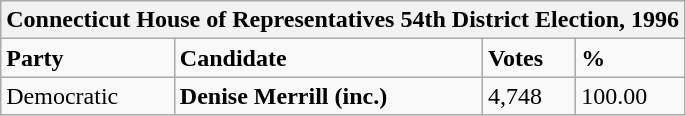<table class="wikitable">
<tr>
<th colspan="4">Connecticut House of Representatives 54th District Election, 1996</th>
</tr>
<tr>
<td><strong>Party</strong></td>
<td><strong>Candidate</strong></td>
<td><strong>Votes</strong></td>
<td><strong>%</strong></td>
</tr>
<tr>
<td>Democratic</td>
<td><strong>Denise Merrill (inc.)</strong></td>
<td>4,748</td>
<td>100.00</td>
</tr>
</table>
